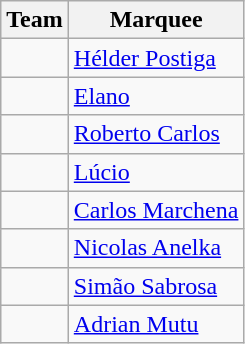<table class="wikitable" style="text-align: left;">
<tr>
<th>Team</th>
<th>Marquee</th>
</tr>
<tr>
<td></td>
<td> <a href='#'>Hélder Postiga</a></td>
</tr>
<tr>
<td></td>
<td> <a href='#'>Elano</a></td>
</tr>
<tr>
<td></td>
<td> <a href='#'>Roberto Carlos</a></td>
</tr>
<tr>
<td></td>
<td> <a href='#'>Lúcio</a></td>
</tr>
<tr>
<td></td>
<td> <a href='#'>Carlos Marchena</a></td>
</tr>
<tr>
<td></td>
<td> <a href='#'>Nicolas Anelka</a></td>
</tr>
<tr>
<td></td>
<td> <a href='#'>Simão Sabrosa</a></td>
</tr>
<tr>
<td></td>
<td> <a href='#'>Adrian Mutu</a></td>
</tr>
</table>
